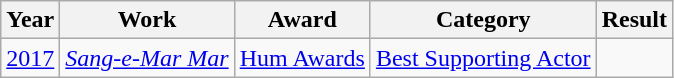<table class="wikitable sortable">
<tr>
<th>Year</th>
<th>Work</th>
<th>Award</th>
<th>Category</th>
<th>Result</th>
</tr>
<tr>
<td><a href='#'>2017</a></td>
<td><em><a href='#'>Sang-e-Mar Mar</a></em></td>
<td><a href='#'>Hum Awards</a></td>
<td><a href='#'>Best Supporting Actor</a></td>
<td></td>
</tr>
</table>
